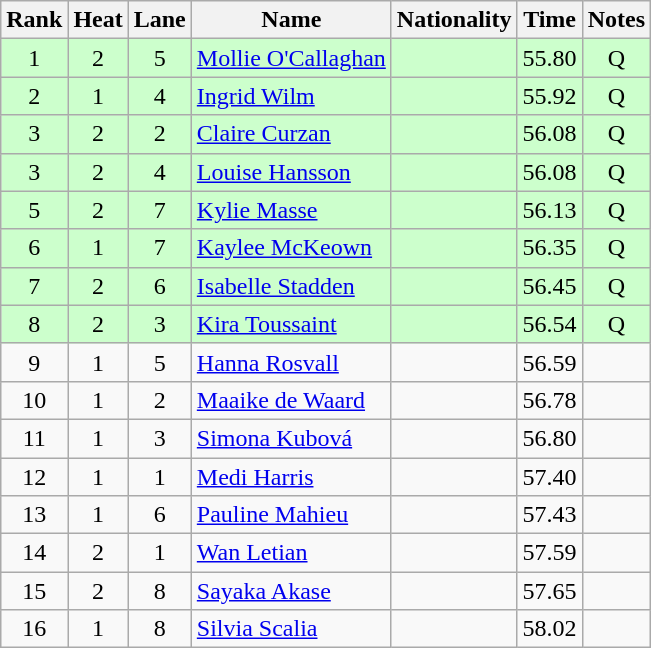<table class="wikitable sortable" style="text-align:center">
<tr>
<th>Rank</th>
<th>Heat</th>
<th>Lane</th>
<th>Name</th>
<th>Nationality</th>
<th>Time</th>
<th>Notes</th>
</tr>
<tr bgcolor=ccffcc>
<td>1</td>
<td>2</td>
<td>5</td>
<td align=left><a href='#'>Mollie O'Callaghan</a></td>
<td align=left></td>
<td>55.80</td>
<td>Q</td>
</tr>
<tr bgcolor=ccffcc>
<td>2</td>
<td>1</td>
<td>4</td>
<td align=left><a href='#'>Ingrid Wilm</a></td>
<td align=left></td>
<td>55.92</td>
<td>Q</td>
</tr>
<tr bgcolor=ccffcc>
<td>3</td>
<td>2</td>
<td>2</td>
<td align=left><a href='#'>Claire Curzan</a></td>
<td align=left></td>
<td>56.08</td>
<td>Q</td>
</tr>
<tr bgcolor=ccffcc>
<td>3</td>
<td>2</td>
<td>4</td>
<td align=left><a href='#'>Louise Hansson</a></td>
<td align=left></td>
<td>56.08</td>
<td>Q</td>
</tr>
<tr bgcolor=ccffcc>
<td>5</td>
<td>2</td>
<td>7</td>
<td align=left><a href='#'>Kylie Masse</a></td>
<td align=left></td>
<td>56.13</td>
<td>Q</td>
</tr>
<tr bgcolor=ccffcc>
<td>6</td>
<td>1</td>
<td>7</td>
<td align=left><a href='#'>Kaylee McKeown</a></td>
<td align=left></td>
<td>56.35</td>
<td>Q</td>
</tr>
<tr bgcolor=ccffcc>
<td>7</td>
<td>2</td>
<td>6</td>
<td align=left><a href='#'>Isabelle Stadden</a></td>
<td align=left></td>
<td>56.45</td>
<td>Q</td>
</tr>
<tr bgcolor=ccffcc>
<td>8</td>
<td>2</td>
<td>3</td>
<td align=left><a href='#'>Kira Toussaint</a></td>
<td align=left></td>
<td>56.54</td>
<td>Q</td>
</tr>
<tr>
<td>9</td>
<td>1</td>
<td>5</td>
<td align=left><a href='#'>Hanna Rosvall</a></td>
<td align=left></td>
<td>56.59</td>
<td></td>
</tr>
<tr>
<td>10</td>
<td>1</td>
<td>2</td>
<td align=left><a href='#'>Maaike de Waard</a></td>
<td align=left></td>
<td>56.78</td>
<td></td>
</tr>
<tr>
<td>11</td>
<td>1</td>
<td>3</td>
<td align=left><a href='#'>Simona Kubová</a></td>
<td align=left></td>
<td>56.80</td>
<td></td>
</tr>
<tr>
<td>12</td>
<td>1</td>
<td>1</td>
<td align=left><a href='#'>Medi Harris</a></td>
<td align=left></td>
<td>57.40</td>
<td></td>
</tr>
<tr>
<td>13</td>
<td>1</td>
<td>6</td>
<td align=left><a href='#'>Pauline Mahieu</a></td>
<td align=left></td>
<td>57.43</td>
<td></td>
</tr>
<tr>
<td>14</td>
<td>2</td>
<td>1</td>
<td align=left><a href='#'>Wan Letian</a></td>
<td align=left></td>
<td>57.59</td>
<td></td>
</tr>
<tr>
<td>15</td>
<td>2</td>
<td>8</td>
<td align=left><a href='#'>Sayaka Akase</a></td>
<td align=left></td>
<td>57.65</td>
<td></td>
</tr>
<tr>
<td>16</td>
<td>1</td>
<td>8</td>
<td align=left><a href='#'>Silvia Scalia</a></td>
<td align=left></td>
<td>58.02</td>
<td></td>
</tr>
</table>
